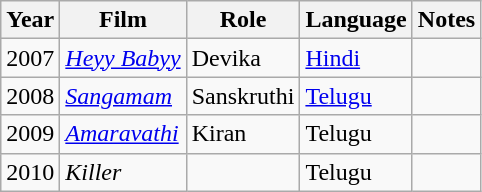<table class="wikitable" style="font-size: 100%;">
<tr>
<th>Year</th>
<th>Film</th>
<th>Role</th>
<th>Language</th>
<th>Notes</th>
</tr>
<tr>
<td rowspan="1">2007</td>
<td><em><a href='#'>Heyy Babyy</a></em></td>
<td>Devika</td>
<td><a href='#'>Hindi</a></td>
<td></td>
</tr>
<tr>
<td rowspan="1">2008</td>
<td><em><a href='#'>Sangamam</a></em></td>
<td>Sanskruthi</td>
<td><a href='#'>Telugu</a></td>
<td></td>
</tr>
<tr>
<td rowspan="1">2009</td>
<td><em><a href='#'>Amaravathi</a></em></td>
<td>Kiran</td>
<td>Telugu</td>
<td></td>
</tr>
<tr>
<td rowspan="1">2010</td>
<td><em>Killer</em></td>
<td></td>
<td>Telugu</td>
<td></td>
</tr>
</table>
